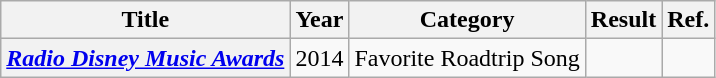<table class="wikitable plainrowheaders" style="text-align:center;" border="1">
<tr>
<th scope="col">Title</th>
<th scope="col">Year</th>
<th scope="col">Category</th>
<th scope="col">Result</th>
<th scope="col">Ref.</th>
</tr>
<tr>
<th scope="row"><em><a href='#'>Radio Disney Music Awards</a></em></th>
<td>2014</td>
<td>Favorite Roadtrip Song</td>
<td></td>
<td></td>
</tr>
</table>
